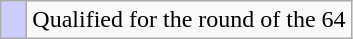<table class=wikitable>
<tr>
<td width=10px style="background-color:#ccccff;"></td>
<td>Qualified for the round of the 64</td>
</tr>
</table>
